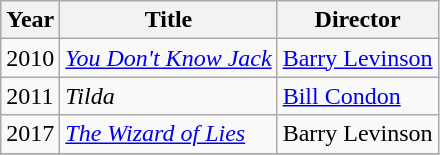<table class="wikitable">
<tr>
<th>Year</th>
<th>Title</th>
<th>Director</th>
</tr>
<tr>
<td>2010</td>
<td><em><a href='#'>You Don't Know Jack</a></em></td>
<td><a href='#'>Barry Levinson</a></td>
</tr>
<tr>
<td>2011</td>
<td><em>Tilda</em></td>
<td><a href='#'>Bill Condon</a></td>
</tr>
<tr>
<td>2017</td>
<td><em><a href='#'>The Wizard of Lies</a></em></td>
<td>Barry Levinson</td>
</tr>
<tr>
</tr>
</table>
